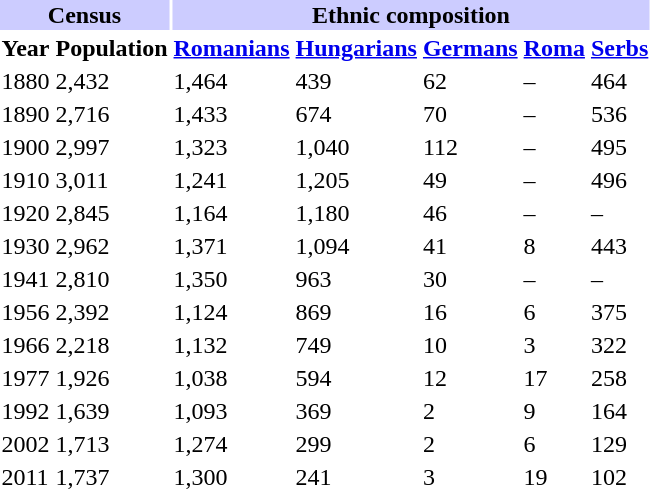<table class="toccolours">
<tr>
<th align="center" colspan="2" style="background:#ccccff;">Census</th>
<th align="center" colspan="5" style="background:#ccccff;">Ethnic composition</th>
</tr>
<tr>
<th>Year</th>
<th>Population</th>
<th><a href='#'>Romanians</a></th>
<th><a href='#'>Hungarians</a></th>
<th><a href='#'>Germans</a></th>
<th><a href='#'>Roma</a></th>
<th><a href='#'>Serbs</a></th>
</tr>
<tr>
<td>1880</td>
<td>2,432</td>
<td>1,464</td>
<td>439</td>
<td>62</td>
<td>–</td>
<td>464</td>
</tr>
<tr>
<td>1890</td>
<td>2,716</td>
<td>1,433</td>
<td>674</td>
<td>70</td>
<td>–</td>
<td>536</td>
</tr>
<tr>
<td>1900</td>
<td>2,997</td>
<td>1,323</td>
<td>1,040</td>
<td>112</td>
<td>–</td>
<td>495</td>
</tr>
<tr>
<td>1910</td>
<td>3,011</td>
<td>1,241</td>
<td>1,205</td>
<td>49</td>
<td>–</td>
<td>496</td>
</tr>
<tr>
<td>1920</td>
<td>2,845</td>
<td>1,164</td>
<td>1,180</td>
<td>46</td>
<td>–</td>
<td>–</td>
</tr>
<tr>
<td>1930</td>
<td>2,962</td>
<td>1,371</td>
<td>1,094</td>
<td>41</td>
<td>8</td>
<td>443</td>
</tr>
<tr>
<td>1941</td>
<td>2,810</td>
<td>1,350</td>
<td>963</td>
<td>30</td>
<td>–</td>
<td>–</td>
</tr>
<tr>
<td>1956</td>
<td>2,392</td>
<td>1,124</td>
<td>869</td>
<td>16</td>
<td>6</td>
<td>375</td>
</tr>
<tr>
<td>1966</td>
<td>2,218</td>
<td>1,132</td>
<td>749</td>
<td>10</td>
<td>3</td>
<td>322</td>
</tr>
<tr>
<td>1977</td>
<td>1,926</td>
<td>1,038</td>
<td>594</td>
<td>12</td>
<td>17</td>
<td>258</td>
</tr>
<tr>
<td>1992</td>
<td>1,639</td>
<td>1,093</td>
<td>369</td>
<td>2</td>
<td>9</td>
<td>164</td>
</tr>
<tr>
<td>2002</td>
<td>1,713</td>
<td>1,274</td>
<td>299</td>
<td>2</td>
<td>6</td>
<td>129</td>
</tr>
<tr>
<td>2011</td>
<td>1,737</td>
<td>1,300</td>
<td>241</td>
<td>3</td>
<td>19</td>
<td>102</td>
</tr>
</table>
